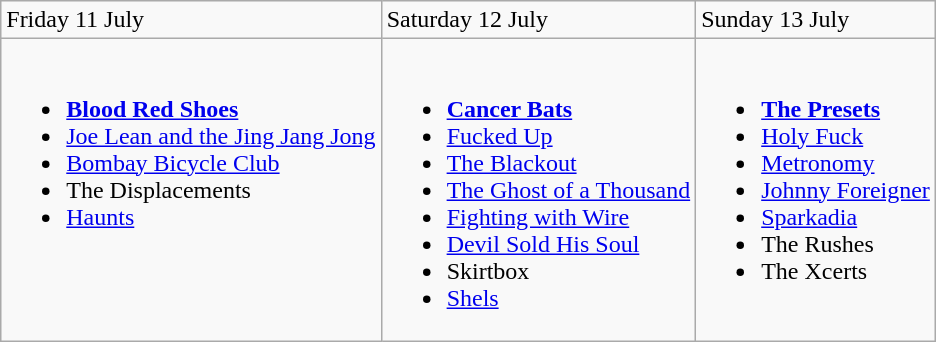<table class="wikitable">
<tr>
<td>Friday 11 July</td>
<td>Saturday 12 July</td>
<td>Sunday 13 July</td>
</tr>
<tr valign="top">
<td><br><ul><li><strong><a href='#'>Blood Red Shoes</a></strong></li><li><a href='#'>Joe Lean and the Jing Jang Jong</a></li><li><a href='#'>Bombay Bicycle Club</a></li><li>The Displacements</li><li><a href='#'>Haunts</a></li></ul></td>
<td><br><ul><li><strong><a href='#'>Cancer Bats</a></strong></li><li><a href='#'>Fucked Up</a></li><li><a href='#'>The Blackout</a></li><li><a href='#'>The Ghost of a Thousand</a></li><li><a href='#'>Fighting with Wire</a></li><li><a href='#'>Devil Sold His Soul</a></li><li>Skirtbox</li><li><a href='#'>Shels</a></li></ul></td>
<td><br><ul><li><strong><a href='#'>The Presets</a></strong></li><li><a href='#'>Holy Fuck</a></li><li><a href='#'>Metronomy</a></li><li><a href='#'>Johnny Foreigner</a></li><li><a href='#'>Sparkadia</a></li><li>The Rushes</li><li>The Xcerts</li></ul></td>
</tr>
</table>
